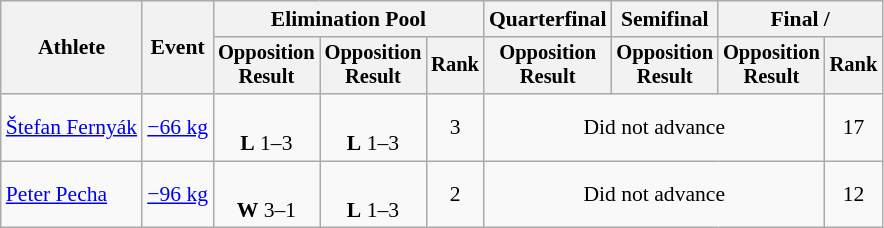<table class="wikitable" style="font-size:90%">
<tr>
<th rowspan="2">Athlete</th>
<th rowspan="2">Event</th>
<th colspan=3>Elimination Pool</th>
<th>Quarterfinal</th>
<th>Semifinal</th>
<th colspan=2>Final / </th>
</tr>
<tr style="font-size: 95%">
<th>Opposition<br>Result</th>
<th>Opposition<br>Result</th>
<th>Rank</th>
<th>Opposition<br>Result</th>
<th>Opposition<br>Result</th>
<th>Opposition<br>Result</th>
<th>Rank</th>
</tr>
<tr align=center>
<td align=left><a href='#'>Štefan Fernyák</a></td>
<td align=left><a href='#'>−66 kg</a></td>
<td><br><strong>L</strong> 1–3 <sup></sup></td>
<td><br><strong>L</strong> 1–3 <sup></sup></td>
<td>3</td>
<td colspan=3>Did not advance</td>
<td>17</td>
</tr>
<tr align=center>
<td align=left><a href='#'>Peter Pecha</a></td>
<td align=left><a href='#'>−96 kg</a></td>
<td><br><strong>W</strong> 3–1 <sup></sup></td>
<td><br><strong>L</strong> 1–3 <sup></sup></td>
<td>2</td>
<td colspan=3>Did not advance</td>
<td>12</td>
</tr>
</table>
